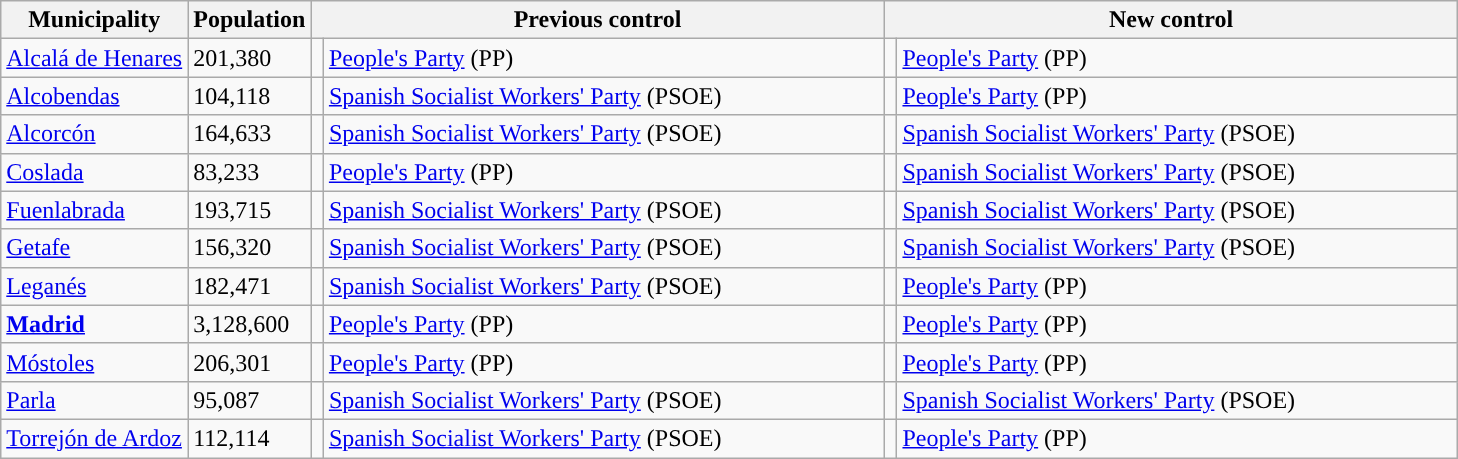<table class="wikitable sortable">
<tr>
<th>Municipality</th>
<th>Population</th>
<th colspan="2" style="width:375px;">Previous control</th>
<th colspan="2" style="width:375px;">New control</th>
</tr>
<tr>
<td><a href='#'>Alcalá de Henares</a></td>
<td>201,380</td>
<td width="1" style="color:inherit;background:"></td>
<td><a href='#'>People's Party</a> (PP)</td>
<td width="1" style="color:inherit;background:"></td>
<td><a href='#'>People's Party</a> (PP)</td>
</tr>
<tr>
<td><a href='#'>Alcobendas</a></td>
<td>104,118</td>
<td style="color:inherit;background:"></td>
<td><a href='#'>Spanish Socialist Workers' Party</a> (PSOE)</td>
<td style="color:inherit;background:"></td>
<td><a href='#'>People's Party</a> (PP)</td>
</tr>
<tr>
<td><a href='#'>Alcorcón</a></td>
<td>164,633</td>
<td style="color:inherit;background:"></td>
<td><a href='#'>Spanish Socialist Workers' Party</a> (PSOE)</td>
<td style="color:inherit;background:"></td>
<td><a href='#'>Spanish Socialist Workers' Party</a> (PSOE)</td>
</tr>
<tr>
<td><a href='#'>Coslada</a></td>
<td>83,233</td>
<td style="color:inherit;background:"></td>
<td><a href='#'>People's Party</a> (PP)</td>
<td style="color:inherit;background:"></td>
<td><a href='#'>Spanish Socialist Workers' Party</a> (PSOE)</td>
</tr>
<tr>
<td><a href='#'>Fuenlabrada</a></td>
<td>193,715</td>
<td style="color:inherit;background:"></td>
<td><a href='#'>Spanish Socialist Workers' Party</a> (PSOE)</td>
<td style="color:inherit;background:"></td>
<td><a href='#'>Spanish Socialist Workers' Party</a> (PSOE)</td>
</tr>
<tr>
<td><a href='#'>Getafe</a></td>
<td>156,320</td>
<td style="color:inherit;background:"></td>
<td><a href='#'>Spanish Socialist Workers' Party</a> (PSOE)</td>
<td style="color:inherit;background:"></td>
<td><a href='#'>Spanish Socialist Workers' Party</a> (PSOE)</td>
</tr>
<tr>
<td><a href='#'>Leganés</a></td>
<td>182,471</td>
<td style="color:inherit;background:"></td>
<td><a href='#'>Spanish Socialist Workers' Party</a> (PSOE)</td>
<td style="color:inherit;background:"></td>
<td><a href='#'>People's Party</a> (PP) </td>
</tr>
<tr>
<td><strong><a href='#'>Madrid</a></strong></td>
<td>3,128,600</td>
<td style="color:inherit;background:"></td>
<td><a href='#'>People's Party</a> (PP)</td>
<td style="color:inherit;background:"></td>
<td><a href='#'>People's Party</a> (PP)</td>
</tr>
<tr>
<td><a href='#'>Móstoles</a></td>
<td>206,301</td>
<td style="color:inherit;background:"></td>
<td><a href='#'>People's Party</a> (PP)</td>
<td style="color:inherit;background:"></td>
<td><a href='#'>People's Party</a> (PP)</td>
</tr>
<tr>
<td><a href='#'>Parla</a></td>
<td>95,087</td>
<td style="color:inherit;background:"></td>
<td><a href='#'>Spanish Socialist Workers' Party</a> (PSOE)</td>
<td style="color:inherit;background:"></td>
<td><a href='#'>Spanish Socialist Workers' Party</a> (PSOE)</td>
</tr>
<tr>
<td><a href='#'>Torrejón de Ardoz</a></td>
<td>112,114</td>
<td style="color:inherit;background:"></td>
<td><a href='#'>Spanish Socialist Workers' Party</a> (PSOE)</td>
<td style="color:inherit;background:"></td>
<td><a href='#'>People's Party</a> (PP)</td>
</tr>
</table>
